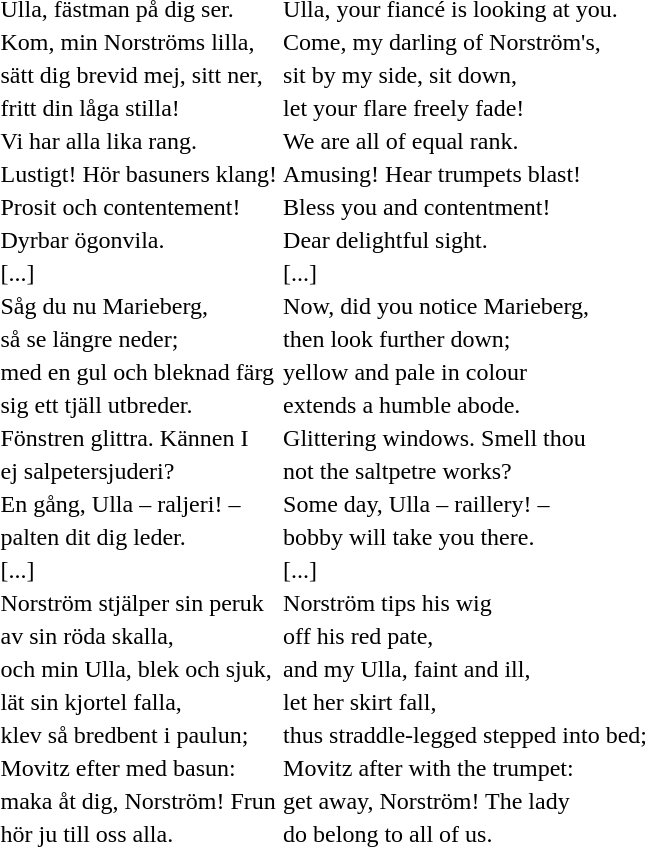<table>
<tr>
<td>Ulla, fästman på dig ser.</td>
<td>Ulla, your fiancé is looking at you.</td>
</tr>
<tr>
<td>Kom, min Norströms lilla,</td>
<td>Come, my darling of Norström's,</td>
</tr>
<tr>
<td>sätt dig brevid mej, sitt ner,</td>
<td>sit by my side, sit down,</td>
</tr>
<tr>
<td>fritt din låga stilla!</td>
<td>let your flare freely fade!</td>
</tr>
<tr>
<td>Vi har alla lika rang.</td>
<td>We are all of equal rank.</td>
</tr>
<tr>
<td>Lustigt! Hör basuners klang!</td>
<td>Amusing! Hear trumpets blast!</td>
</tr>
<tr>
<td>Prosit och contentement!</td>
<td>Bless you and contentment!</td>
</tr>
<tr>
<td>Dyrbar ögonvila.</td>
<td>Dear delightful sight.</td>
</tr>
<tr>
<td>[...]</td>
<td>[...]</td>
</tr>
<tr>
<td>Såg du nu Marieberg,</td>
<td>Now, did you notice Marieberg,</td>
</tr>
<tr>
<td>så se längre neder;</td>
<td>then look further down;</td>
</tr>
<tr>
<td>med en gul och bleknad färg</td>
<td>yellow and pale in colour</td>
</tr>
<tr>
<td>sig ett tjäll utbreder.</td>
<td>extends a humble abode.</td>
</tr>
<tr>
<td>Fönstren glittra. Kännen I</td>
<td>Glittering windows. Smell thou</td>
</tr>
<tr>
<td>ej salpetersjuderi?</td>
<td>not the saltpetre works?</td>
</tr>
<tr>
<td>En gång, Ulla – raljeri! –</td>
<td>Some day, Ulla – raillery! –</td>
</tr>
<tr>
<td>palten dit dig leder.</td>
<td>bobby will take you there.</td>
</tr>
<tr>
<td>[...]</td>
<td>[...]</td>
</tr>
<tr>
<td>Norström stjälper sin peruk</td>
<td>Norström tips his wig</td>
</tr>
<tr>
<td>av sin röda skalla,</td>
<td>off his red pate,</td>
</tr>
<tr>
<td>och min Ulla, blek och sjuk,</td>
<td>and my Ulla, faint and ill,</td>
</tr>
<tr>
<td>lät sin kjortel falla,</td>
<td>let her skirt fall,</td>
</tr>
<tr>
<td>klev så bredbent i paulun;</td>
<td>thus straddle-legged stepped into bed;</td>
</tr>
<tr>
<td>Movitz efter med basun:</td>
<td>Movitz after with the trumpet:</td>
</tr>
<tr>
<td>maka åt dig, Norström! Frun</td>
<td>get away, Norström! The lady</td>
</tr>
<tr>
<td>hör ju till oss alla.</td>
<td>do belong to all of us.</td>
</tr>
</table>
